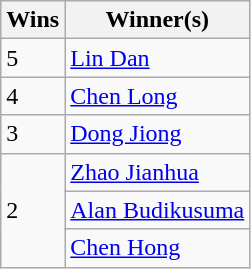<table class="wikitable">
<tr>
<th>Wins</th>
<th>Winner(s)</th>
</tr>
<tr>
<td rowspan="1">5</td>
<td><a href='#'>Lin Dan</a> </td>
</tr>
<tr>
<td rowspan="1">4</td>
<td><a href='#'>Chen Long</a> </td>
</tr>
<tr>
<td rowspan="1">3</td>
<td><a href='#'>Dong Jiong</a> </td>
</tr>
<tr>
<td rowspan="3">2</td>
<td><a href='#'>Zhao Jianhua</a> </td>
</tr>
<tr>
<td><a href='#'>Alan Budikusuma</a> </td>
</tr>
<tr>
<td><a href='#'>Chen Hong</a> </td>
</tr>
</table>
